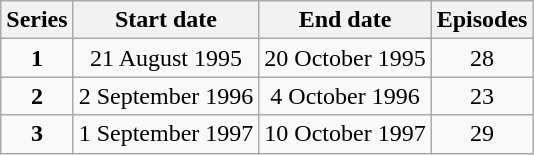<table class="wikitable" style="text-align:center;">
<tr>
<th>Series</th>
<th>Start date</th>
<th>End date</th>
<th>Episodes</th>
</tr>
<tr>
<td><strong>1</strong></td>
<td>21 August 1995</td>
<td>20 October 1995</td>
<td>28</td>
</tr>
<tr>
<td><strong>2</strong></td>
<td>2 September 1996</td>
<td>4 October 1996</td>
<td>23</td>
</tr>
<tr>
<td><strong>3</strong></td>
<td>1 September 1997</td>
<td>10 October 1997</td>
<td>29</td>
</tr>
</table>
